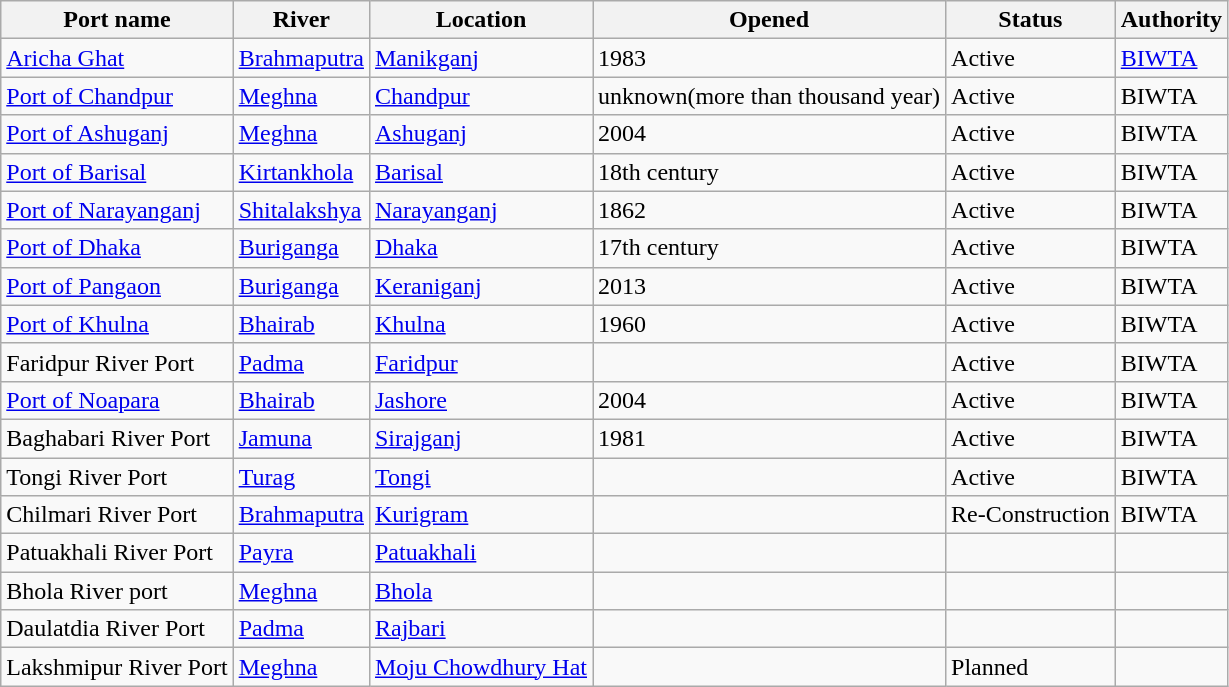<table class="sortable wikitable">
<tr>
<th>Port name</th>
<th>River</th>
<th>Location</th>
<th>Opened</th>
<th>Status</th>
<th>Authority</th>
</tr>
<tr>
<td><a href='#'>Aricha Ghat</a></td>
<td><a href='#'>Brahmaputra</a></td>
<td><a href='#'>Manikganj</a></td>
<td>1983</td>
<td>Active</td>
<td><a href='#'>BIWTA</a></td>
</tr>
<tr>
<td><a href='#'>Port of Chandpur</a></td>
<td><a href='#'>Meghna</a></td>
<td><a href='#'>Chandpur</a></td>
<td>unknown(more than thousand year)</td>
<td>Active</td>
<td>BIWTA</td>
</tr>
<tr>
<td><a href='#'>Port of Ashuganj</a></td>
<td><a href='#'>Meghna</a></td>
<td><a href='#'>Ashuganj</a></td>
<td>2004</td>
<td>Active</td>
<td>BIWTA</td>
</tr>
<tr>
<td><a href='#'>Port of Barisal</a></td>
<td><a href='#'>Kirtankhola</a></td>
<td><a href='#'>Barisal</a></td>
<td>18th century</td>
<td>Active</td>
<td>BIWTA</td>
</tr>
<tr>
<td><a href='#'>Port of Narayanganj</a></td>
<td><a href='#'>Shitalakshya</a></td>
<td><a href='#'>Narayanganj</a></td>
<td>1862</td>
<td>Active</td>
<td>BIWTA</td>
</tr>
<tr>
<td><a href='#'>Port of Dhaka</a></td>
<td><a href='#'>Buriganga</a></td>
<td><a href='#'>Dhaka</a></td>
<td>17th century</td>
<td>Active</td>
<td>BIWTA</td>
</tr>
<tr>
<td><a href='#'>Port of Pangaon</a></td>
<td><a href='#'>Buriganga</a></td>
<td><a href='#'>Keraniganj</a></td>
<td>2013</td>
<td>Active</td>
<td>BIWTA</td>
</tr>
<tr>
<td><a href='#'>Port of Khulna</a></td>
<td><a href='#'>Bhairab</a></td>
<td><a href='#'>Khulna</a></td>
<td>1960</td>
<td>Active</td>
<td>BIWTA</td>
</tr>
<tr>
<td>Faridpur River Port</td>
<td><a href='#'>Padma</a></td>
<td><a href='#'>Faridpur</a></td>
<td></td>
<td>Active</td>
<td>BIWTA</td>
</tr>
<tr>
<td><a href='#'>Port of Noapara</a></td>
<td><a href='#'>Bhairab</a></td>
<td><a href='#'>Jashore</a></td>
<td>2004</td>
<td>Active</td>
<td>BIWTA</td>
</tr>
<tr>
<td>Baghabari River Port</td>
<td><a href='#'>Jamuna</a></td>
<td><a href='#'>Sirajganj</a></td>
<td>1981</td>
<td>Active</td>
<td>BIWTA</td>
</tr>
<tr>
<td>Tongi River Port</td>
<td><a href='#'>Turag</a></td>
<td><a href='#'>Tongi</a></td>
<td></td>
<td>Active</td>
<td>BIWTA</td>
</tr>
<tr>
<td>Chilmari River Port</td>
<td><a href='#'>Brahmaputra</a></td>
<td><a href='#'>Kurigram</a></td>
<td></td>
<td>Re-Construction</td>
<td>BIWTA</td>
</tr>
<tr>
<td>Patuakhali River Port</td>
<td><a href='#'>Payra</a></td>
<td><a href='#'>Patuakhali</a></td>
<td></td>
<td></td>
<td></td>
</tr>
<tr>
<td>Bhola River port</td>
<td><a href='#'>Meghna</a></td>
<td><a href='#'>Bhola</a></td>
<td></td>
<td></td>
<td></td>
</tr>
<tr>
<td>Daulatdia River Port</td>
<td><a href='#'>Padma</a></td>
<td><a href='#'>Rajbari</a></td>
<td></td>
<td></td>
<td></td>
</tr>
<tr>
<td>Lakshmipur River Port</td>
<td><a href='#'>Meghna</a></td>
<td><a href='#'>Moju Chowdhury Hat</a></td>
<td></td>
<td>Planned </td>
<td></td>
</tr>
</table>
